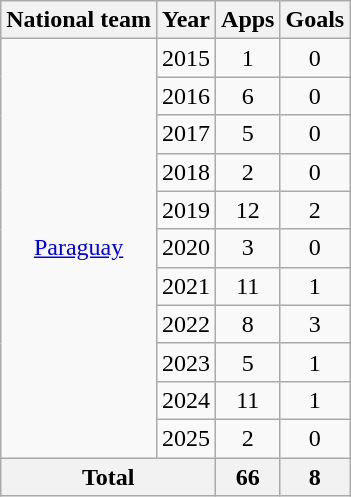<table class=wikitable style=text-align:center>
<tr>
<th>National team</th>
<th>Year</th>
<th>Apps</th>
<th>Goals</th>
</tr>
<tr>
<td rowspan=11><a href='#'>Paraguay</a></td>
<td>2015</td>
<td>1</td>
<td>0</td>
</tr>
<tr>
<td>2016</td>
<td>6</td>
<td>0</td>
</tr>
<tr>
<td>2017</td>
<td>5</td>
<td>0</td>
</tr>
<tr>
<td>2018</td>
<td>2</td>
<td>0</td>
</tr>
<tr>
<td>2019</td>
<td>12</td>
<td>2</td>
</tr>
<tr>
<td>2020</td>
<td>3</td>
<td>0</td>
</tr>
<tr>
<td>2021</td>
<td>11</td>
<td>1</td>
</tr>
<tr>
<td>2022</td>
<td>8</td>
<td>3</td>
</tr>
<tr>
<td>2023</td>
<td>5</td>
<td>1</td>
</tr>
<tr>
<td>2024</td>
<td>11</td>
<td>1</td>
</tr>
<tr>
<td>2025</td>
<td>2</td>
<td>0</td>
</tr>
<tr>
<th colspan=2>Total</th>
<th>66</th>
<th>8</th>
</tr>
</table>
